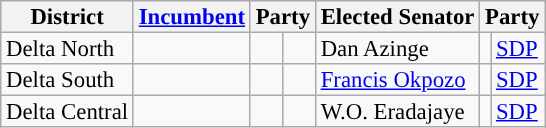<table class="sortable wikitable" style="font-size:95%;line-height:14px;">
<tr>
<th class="unsortable">District</th>
<th class="unsortable"><a href='#'>Incumbent</a></th>
<th colspan="2">Party</th>
<th class="unsortable">Elected Senator</th>
<th colspan="2">Party</th>
</tr>
<tr>
<td>Delta North</td>
<td></td>
<td></td>
<td></td>
<td>Dan Azinge</td>
<td style="background:"></td>
<td><a href='#'>SDP</a></td>
</tr>
<tr>
<td>Delta South</td>
<td></td>
<td></td>
<td></td>
<td><a href='#'>Francis Okpozo</a></td>
<td style="background:"></td>
<td><a href='#'>SDP</a></td>
</tr>
<tr>
<td>Delta Central</td>
<td></td>
<td></td>
<td></td>
<td>W.O. Eradajaye</td>
<td style="background:"></td>
<td><a href='#'>SDP</a></td>
</tr>
</table>
